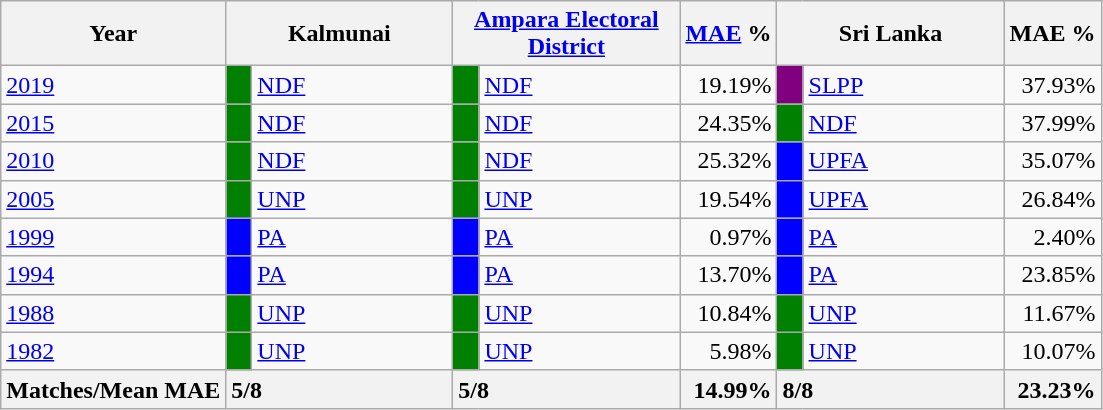<table class="wikitable">
<tr>
<th>Year</th>
<th colspan="2" width="144px">Kalmunai</th>
<th colspan="2" width="144px"><a href='#'>Ampara Electoral District</a></th>
<th><a href='#'>MAE</a> %</th>
<th colspan="2" width="144px">Sri Lanka</th>
<th>MAE %</th>
</tr>
<tr>
<td><a href='#'>2019</a></td>
<td style="background-color:green;" width="10px"></td>
<td style="text-align:left;"><a href='#'>NDF</a></td>
<td style="background-color:green;" width="10px"></td>
<td style="text-align:left;"><a href='#'>NDF</a></td>
<td style="text-align:right;">19.19%</td>
<td style="background-color:purple;" width="10px"></td>
<td style="text-align:left;"><a href='#'>SLPP</a></td>
<td style="text-align:right;">37.93%</td>
</tr>
<tr>
<td><a href='#'>2015</a></td>
<td style="background-color:green;" width="10px"></td>
<td style="text-align:left;"><a href='#'>NDF</a></td>
<td style="background-color:green;" width="10px"></td>
<td style="text-align:left;"><a href='#'>NDF</a></td>
<td style="text-align:right;">24.35%</td>
<td style="background-color:green;" width="10px"></td>
<td style="text-align:left;"><a href='#'>NDF</a></td>
<td style="text-align:right;">37.99%</td>
</tr>
<tr>
<td><a href='#'>2010</a></td>
<td style="background-color:green;" width="10px"></td>
<td style="text-align:left;"><a href='#'>NDF</a></td>
<td style="background-color:green;" width="10px"></td>
<td style="text-align:left;"><a href='#'>NDF</a></td>
<td style="text-align:right;">25.32%</td>
<td style="background-color:blue;" width="10px"></td>
<td style="text-align:left;"><a href='#'>UPFA</a></td>
<td style="text-align:right;">35.07%</td>
</tr>
<tr>
<td><a href='#'>2005</a></td>
<td style="background-color:green;" width="10px"></td>
<td style="text-align:left;"><a href='#'>UNP</a></td>
<td style="background-color:green;" width="10px"></td>
<td style="text-align:left;"><a href='#'>UNP</a></td>
<td style="text-align:right;">19.54%</td>
<td style="background-color:blue;" width="10px"></td>
<td style="text-align:left;"><a href='#'>UPFA</a></td>
<td style="text-align:right;">26.84%</td>
</tr>
<tr>
<td><a href='#'>1999</a></td>
<td style="background-color:blue;" width="10px"></td>
<td style="text-align:left;"><a href='#'>PA</a></td>
<td style="background-color:blue;" width="10px"></td>
<td style="text-align:left;"><a href='#'>PA</a></td>
<td style="text-align:right;">0.97%</td>
<td style="background-color:blue;" width="10px"></td>
<td style="text-align:left;"><a href='#'>PA</a></td>
<td style="text-align:right;">2.40%</td>
</tr>
<tr>
<td><a href='#'>1994</a></td>
<td style="background-color:blue;" width="10px"></td>
<td style="text-align:left;"><a href='#'>PA</a></td>
<td style="background-color:blue;" width="10px"></td>
<td style="text-align:left;"><a href='#'>PA</a></td>
<td style="text-align:right;">13.70%</td>
<td style="background-color:blue;" width="10px"></td>
<td style="text-align:left;"><a href='#'>PA</a></td>
<td style="text-align:right;">23.85%</td>
</tr>
<tr>
<td><a href='#'>1988</a></td>
<td style="background-color:green;" width="10px"></td>
<td style="text-align:left;"><a href='#'>UNP</a></td>
<td style="background-color:green;" width="10px"></td>
<td style="text-align:left;"><a href='#'>UNP</a></td>
<td style="text-align:right;">10.84%</td>
<td style="background-color:green;" width="10px"></td>
<td style="text-align:left;"><a href='#'>UNP</a></td>
<td style="text-align:right;">11.67%</td>
</tr>
<tr>
<td><a href='#'>1982</a></td>
<td style="background-color:green;" width="10px"></td>
<td style="text-align:left;"><a href='#'>UNP</a></td>
<td style="background-color:green;" width="10px"></td>
<td style="text-align:left;"><a href='#'>UNP</a></td>
<td style="text-align:right;">5.98%</td>
<td style="background-color:green;" width="10px"></td>
<td style="text-align:left;"><a href='#'>UNP</a></td>
<td style="text-align:right;">10.07%</td>
</tr>
<tr>
<th>Matches/Mean MAE</th>
<th style="text-align:left;"colspan="2" width="144px">5/8</th>
<th style="text-align:left;"colspan="2" width="144px">5/8</th>
<th style="text-align:right;">14.99%</th>
<th style="text-align:left;"colspan="2" width="144px">8/8</th>
<th style="text-align:right;">23.23%</th>
</tr>
</table>
